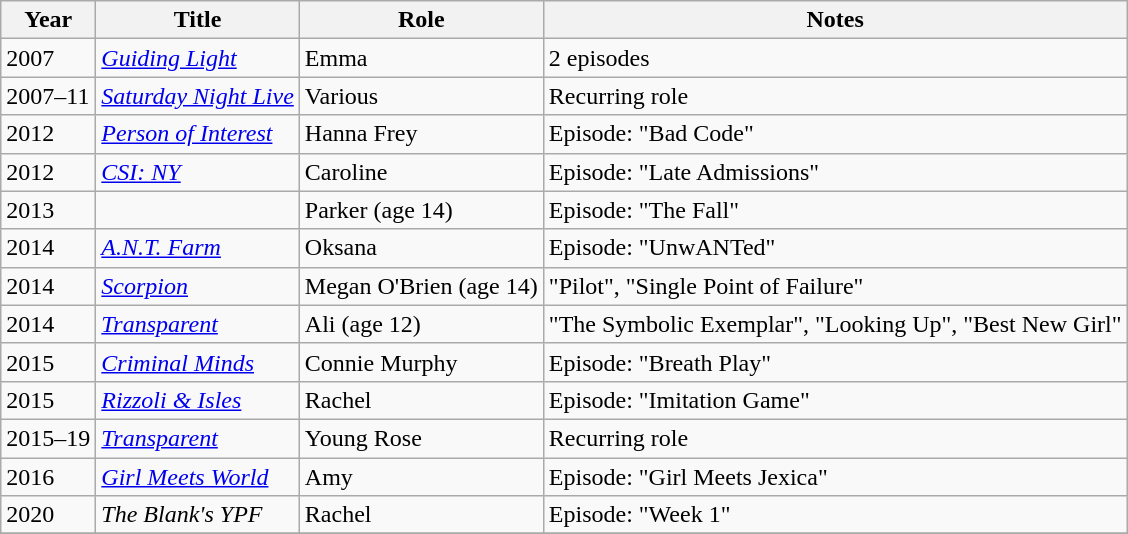<table class="wikitable sortable">
<tr>
<th>Year</th>
<th>Title</th>
<th>Role</th>
<th class="unsortable">Notes</th>
</tr>
<tr>
<td>2007</td>
<td><em><a href='#'>Guiding Light</a></em></td>
<td>Emma</td>
<td>2 episodes</td>
</tr>
<tr>
<td>2007–11</td>
<td><em><a href='#'>Saturday Night Live</a></em></td>
<td>Various</td>
<td>Recurring role</td>
</tr>
<tr>
<td>2012</td>
<td><em><a href='#'>Person of Interest</a></em></td>
<td>Hanna Frey</td>
<td>Episode: "Bad Code"</td>
</tr>
<tr>
<td>2012</td>
<td><em><a href='#'>CSI: NY</a></em></td>
<td>Caroline</td>
<td>Episode: "Late Admissions"</td>
</tr>
<tr>
<td>2013</td>
<td><em></em></td>
<td>Parker (age 14)</td>
<td>Episode: "The Fall"</td>
</tr>
<tr>
<td>2014</td>
<td><em><a href='#'>A.N.T. Farm</a></em></td>
<td>Oksana</td>
<td>Episode: "UnwANTed"</td>
</tr>
<tr>
<td>2014</td>
<td><em><a href='#'>Scorpion</a></em></td>
<td>Megan O'Brien (age 14)</td>
<td>"Pilot", "Single Point of Failure"</td>
</tr>
<tr>
<td>2014</td>
<td><em><a href='#'>Transparent</a></em></td>
<td>Ali (age 12)</td>
<td>"The Symbolic Exemplar", "Looking Up", "Best New Girl"</td>
</tr>
<tr>
<td>2015</td>
<td><em><a href='#'>Criminal Minds</a></em></td>
<td>Connie Murphy</td>
<td>Episode: "Breath Play"</td>
</tr>
<tr>
<td>2015</td>
<td><em><a href='#'>Rizzoli & Isles</a></em></td>
<td>Rachel</td>
<td>Episode: "Imitation Game"</td>
</tr>
<tr>
<td>2015–19</td>
<td><em><a href='#'>Transparent</a></em></td>
<td>Young Rose</td>
<td>Recurring role</td>
</tr>
<tr>
<td>2016</td>
<td><em><a href='#'>Girl Meets World</a></em></td>
<td>Amy</td>
<td>Episode: "Girl Meets Jexica"</td>
</tr>
<tr>
<td>2020</td>
<td><em>The Blank's YPF</em></td>
<td>Rachel</td>
<td>Episode: "Week 1"</td>
</tr>
<tr>
</tr>
</table>
